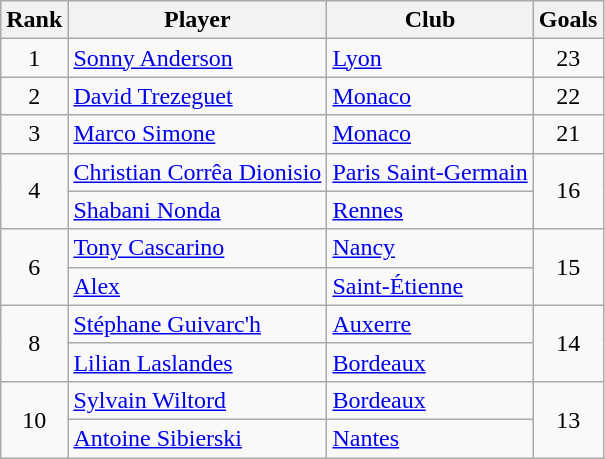<table class="wikitable">
<tr>
<th scope="col">Rank</th>
<th scope="col">Player</th>
<th scope="col">Club</th>
<th scope="col">Goals</th>
</tr>
<tr>
<td style="text-align: center;">1</td>
<td> <a href='#'>Sonny Anderson</a></td>
<td><a href='#'>Lyon</a></td>
<td style="text-align: center;">23</td>
</tr>
<tr>
<td style="text-align: center;">2</td>
<td> <a href='#'>David Trezeguet</a></td>
<td><a href='#'>Monaco</a></td>
<td style="text-align: center;">22</td>
</tr>
<tr>
<td style="text-align: center;">3</td>
<td> <a href='#'>Marco Simone</a></td>
<td><a href='#'>Monaco</a></td>
<td style="text-align: center;">21</td>
</tr>
<tr>
<td style="text-align: center;" rowspan="2">4</td>
<td> <a href='#'>Christian Corrêa Dionisio</a></td>
<td><a href='#'>Paris Saint-Germain</a></td>
<td style="text-align: center;" rowspan="2">16</td>
</tr>
<tr>
<td> <a href='#'>Shabani Nonda</a></td>
<td><a href='#'>Rennes</a></td>
</tr>
<tr>
<td style="text-align: center;" rowspan="2">6</td>
<td> <a href='#'>Tony Cascarino</a></td>
<td><a href='#'>Nancy</a></td>
<td style="text-align: center;" rowspan="2">15</td>
</tr>
<tr>
<td> <a href='#'>Alex</a></td>
<td><a href='#'>Saint-Étienne</a></td>
</tr>
<tr>
<td style="text-align: center;" rowspan="2">8</td>
<td> <a href='#'>Stéphane Guivarc'h</a></td>
<td><a href='#'>Auxerre</a></td>
<td style="text-align: center;" rowspan="2">14</td>
</tr>
<tr>
<td> <a href='#'>Lilian Laslandes</a></td>
<td><a href='#'>Bordeaux</a></td>
</tr>
<tr>
<td style="text-align: center;" rowspan="2">10</td>
<td> <a href='#'>Sylvain Wiltord</a></td>
<td><a href='#'>Bordeaux</a></td>
<td style="text-align: center;" rowspan="2">13</td>
</tr>
<tr>
<td> <a href='#'>Antoine Sibierski</a></td>
<td><a href='#'>Nantes</a></td>
</tr>
</table>
